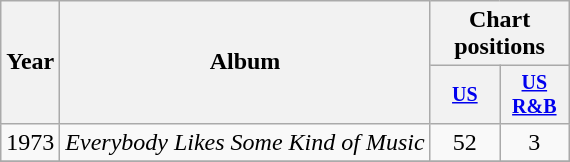<table class="wikitable" style="text-align:center;">
<tr>
<th rowspan="2">Year</th>
<th rowspan="2">Album</th>
<th colspan="2">Chart positions</th>
</tr>
<tr style="font-size:smaller;">
<th width="40"><a href='#'>US</a></th>
<th width="40"><a href='#'>US<br>R&B</a></th>
</tr>
<tr>
<td rowspan="1">1973</td>
<td align="left"><em>Everybody Likes Some Kind of Music</em></td>
<td>52</td>
<td>3</td>
</tr>
<tr>
</tr>
</table>
